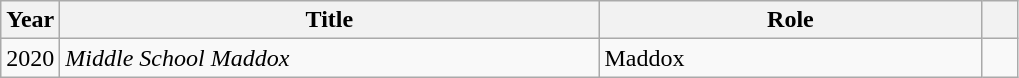<table class="wikitable">
<tr>
<th scope="col" style="width:1em;">Year</th>
<th scope="col" style="width:22em;">Title</th>
<th scope="col" style="width:15.5em;">Role</th>
<th scope="col" style="width:1em;"></th>
</tr>
<tr>
<td>2020</td>
<td><em>Middle School Maddox</em></td>
<td>Maddox</td>
<td></td>
</tr>
</table>
